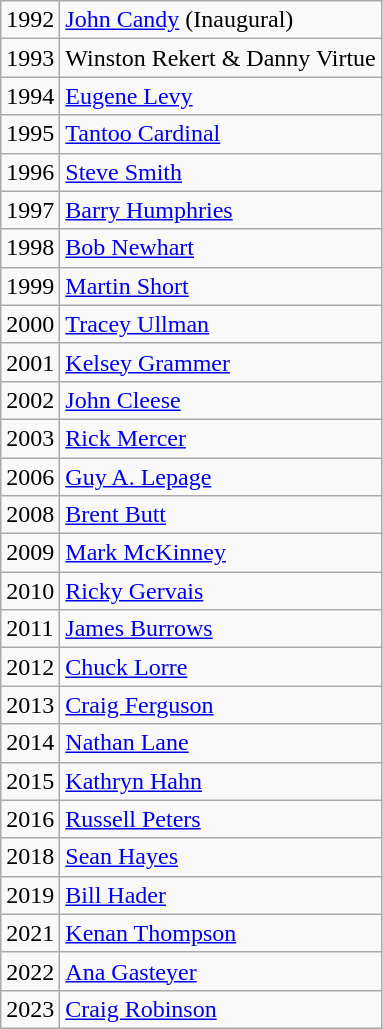<table class="wikitable">
<tr>
<td>1992</td>
<td><a href='#'>John Candy</a> (Inaugural)</td>
</tr>
<tr>
<td>1993</td>
<td>Winston Rekert & Danny Virtue</td>
</tr>
<tr>
<td>1994</td>
<td><a href='#'>Eugene Levy</a></td>
</tr>
<tr>
<td>1995</td>
<td><a href='#'>Tantoo Cardinal</a></td>
</tr>
<tr>
<td>1996</td>
<td><a href='#'>Steve Smith</a></td>
</tr>
<tr>
<td>1997</td>
<td><a href='#'>Barry Humphries</a></td>
</tr>
<tr>
<td>1998</td>
<td><a href='#'>Bob Newhart</a></td>
</tr>
<tr>
<td>1999</td>
<td><a href='#'>Martin Short</a></td>
</tr>
<tr>
<td>2000</td>
<td><a href='#'>Tracey Ullman</a></td>
</tr>
<tr>
<td>2001</td>
<td><a href='#'>Kelsey Grammer</a></td>
</tr>
<tr>
<td>2002</td>
<td><a href='#'>John Cleese</a></td>
</tr>
<tr>
<td>2003</td>
<td><a href='#'>Rick Mercer</a></td>
</tr>
<tr>
<td>2006</td>
<td><a href='#'>Guy A. Lepage</a></td>
</tr>
<tr>
<td>2008</td>
<td><a href='#'>Brent Butt</a></td>
</tr>
<tr>
<td>2009</td>
<td><a href='#'>Mark McKinney</a></td>
</tr>
<tr>
<td>2010</td>
<td><a href='#'>Ricky Gervais</a></td>
</tr>
<tr>
<td>2011</td>
<td><a href='#'>James Burrows</a></td>
</tr>
<tr>
<td>2012</td>
<td><a href='#'>Chuck Lorre</a></td>
</tr>
<tr>
<td>2013</td>
<td><a href='#'>Craig Ferguson</a></td>
</tr>
<tr>
<td>2014</td>
<td><a href='#'>Nathan Lane</a></td>
</tr>
<tr>
<td>2015</td>
<td><a href='#'>Kathryn Hahn</a></td>
</tr>
<tr>
<td>2016</td>
<td><a href='#'>Russell Peters</a></td>
</tr>
<tr>
<td>2018</td>
<td><a href='#'>Sean Hayes</a></td>
</tr>
<tr>
<td>2019</td>
<td><a href='#'>Bill Hader</a></td>
</tr>
<tr>
<td>2021</td>
<td><a href='#'>Kenan Thompson</a></td>
</tr>
<tr>
<td>2022</td>
<td><a href='#'>Ana Gasteyer</a></td>
</tr>
<tr>
<td>2023</td>
<td><a href='#'>Craig Robinson</a></td>
</tr>
</table>
